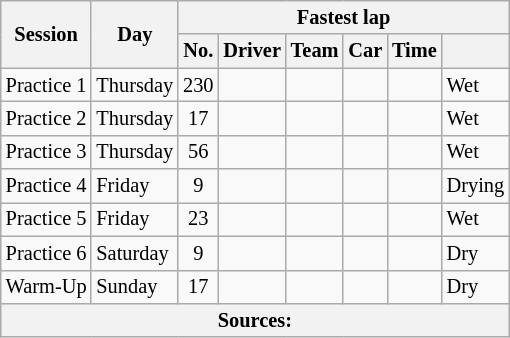<table class="wikitable" style="font-size: 85%">
<tr>
<th rowspan="2">Session</th>
<th rowspan="2">Day</th>
<th colspan="6">Fastest lap</th>
</tr>
<tr>
<th>No.</th>
<th>Driver</th>
<th>Team</th>
<th>Car</th>
<th>Time</th>
<th></th>
</tr>
<tr>
<td>Practice 1</td>
<td>Thursday</td>
<td align="center">230</td>
<td></td>
<td></td>
<td></td>
<td></td>
<td>Wet</td>
</tr>
<tr>
<td>Practice 2</td>
<td>Thursday</td>
<td align="center">17</td>
<td></td>
<td></td>
<td></td>
<td></td>
<td>Wet</td>
</tr>
<tr>
<td>Practice 3</td>
<td>Thursday</td>
<td align="center">56</td>
<td></td>
<td></td>
<td></td>
<td></td>
<td>Wet</td>
</tr>
<tr>
<td>Practice 4</td>
<td>Friday</td>
<td align="center">9</td>
<td></td>
<td></td>
<td></td>
<td></td>
<td>Drying</td>
</tr>
<tr>
<td>Practice 5</td>
<td>Friday</td>
<td align="center">23</td>
<td></td>
<td></td>
<td></td>
<td></td>
<td>Wet</td>
</tr>
<tr>
<td>Practice 6</td>
<td>Saturday</td>
<td align="center">9</td>
<td></td>
<td></td>
<td></td>
<td></td>
<td>Dry</td>
</tr>
<tr>
<td>Warm-Up</td>
<td>Sunday</td>
<td align="center">17</td>
<td></td>
<td></td>
<td></td>
<td></td>
<td>Dry</td>
</tr>
<tr>
<th colspan="8">Sources:</th>
</tr>
</table>
